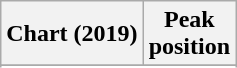<table class="wikitable sortable plainrowheaders">
<tr>
<th scope="col">Chart (2019)</th>
<th scope="col">Peak<br>position</th>
</tr>
<tr>
</tr>
<tr>
</tr>
<tr>
</tr>
</table>
